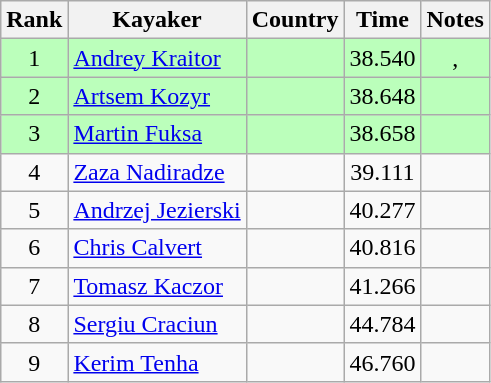<table class="wikitable" style="text-align:center">
<tr>
<th>Rank</th>
<th>Kayaker</th>
<th>Country</th>
<th>Time</th>
<th>Notes</th>
</tr>
<tr bgcolor=bbffbb>
<td>1</td>
<td align="left"><a href='#'>Andrey Kraitor</a></td>
<td align="left"></td>
<td>38.540</td>
<td>, <strong></strong></td>
</tr>
<tr bgcolor=bbffbb>
<td>2</td>
<td align="left"><a href='#'>Artsem Kozyr</a></td>
<td align="left"></td>
<td>38.648</td>
<td></td>
</tr>
<tr bgcolor=bbffbb>
<td>3</td>
<td align="left"><a href='#'>Martin Fuksa</a></td>
<td align="left"></td>
<td>38.658</td>
<td></td>
</tr>
<tr>
<td>4</td>
<td align="left"><a href='#'>Zaza Nadiradze</a></td>
<td align="left"></td>
<td>39.111</td>
<td></td>
</tr>
<tr>
<td>5</td>
<td align="left"><a href='#'>Andrzej Jezierski</a></td>
<td align="left"></td>
<td>40.277</td>
<td></td>
</tr>
<tr>
<td>6</td>
<td align="left"><a href='#'>Chris Calvert</a></td>
<td align="left"></td>
<td>40.816</td>
<td></td>
</tr>
<tr>
<td>7</td>
<td align="left"><a href='#'>Tomasz Kaczor</a></td>
<td align="left"></td>
<td>41.266</td>
<td></td>
</tr>
<tr>
<td>8</td>
<td align="left"><a href='#'>Sergiu Craciun</a></td>
<td align="left"></td>
<td>44.784</td>
<td></td>
</tr>
<tr>
<td>9</td>
<td align="left"><a href='#'>Kerim Tenha</a></td>
<td align="left"></td>
<td>46.760</td>
<td></td>
</tr>
</table>
